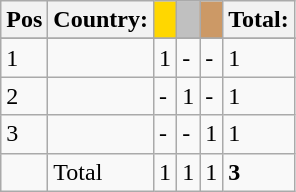<table class="wikitable">
<tr>
<th>Pos</th>
<th>Country:</th>
<th style="background-color:gold"></th>
<th style="background-color:silver"></th>
<th style="background-color:#CC9966"></th>
<th>Total:</th>
</tr>
<tr>
</tr>
<tr>
<td>1</td>
<td></td>
<td>1</td>
<td>-</td>
<td>-</td>
<td>1</td>
</tr>
<tr>
<td>2</td>
<td></td>
<td>-</td>
<td>1</td>
<td>-</td>
<td>1</td>
</tr>
<tr>
<td>3</td>
<td></td>
<td>-</td>
<td>-</td>
<td>1</td>
<td>1</td>
</tr>
<tr>
<td></td>
<td>Total</td>
<td>1</td>
<td>1</td>
<td>1</td>
<td><strong>3</strong></td>
</tr>
</table>
